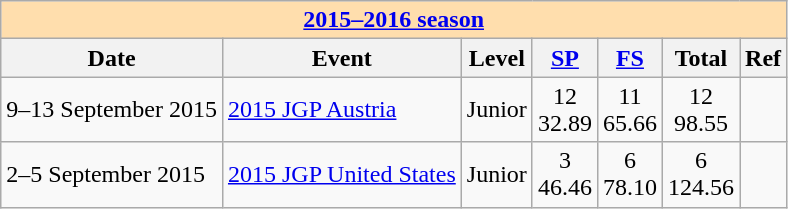<table class="wikitable">
<tr>
<th style="background-color: #ffdead;" colspan=7 align=center><strong><a href='#'>2015–2016 season</a></strong></th>
</tr>
<tr>
<th>Date</th>
<th>Event</th>
<th>Level</th>
<th><a href='#'>SP</a></th>
<th><a href='#'>FS</a></th>
<th>Total</th>
<th>Ref</th>
</tr>
<tr>
<td>9–13 September 2015</td>
<td><a href='#'>2015 JGP Austria</a></td>
<td>Junior</td>
<td align=center>12 <br> 32.89</td>
<td align=center>11 <br> 65.66</td>
<td align=center>12 <br> 98.55</td>
<td></td>
</tr>
<tr>
<td>2–5 September 2015</td>
<td><a href='#'>2015 JGP United States</a></td>
<td>Junior</td>
<td align=center>3 <br> 46.46</td>
<td align=center>6 <br> 78.10</td>
<td align=center>6 <br> 124.56</td>
<td></td>
</tr>
</table>
